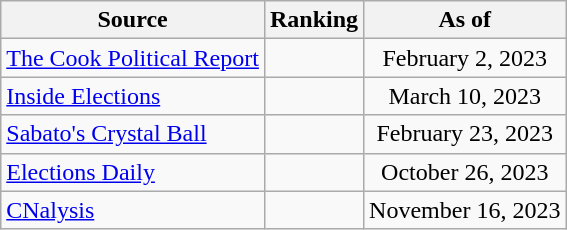<table class="wikitable" style="text-align:center">
<tr>
<th>Source</th>
<th>Ranking</th>
<th>As of</th>
</tr>
<tr>
<td align=left><a href='#'>The Cook Political Report</a></td>
<td></td>
<td>February 2, 2023</td>
</tr>
<tr>
<td align=left><a href='#'>Inside Elections</a></td>
<td></td>
<td>March 10, 2023</td>
</tr>
<tr>
<td align=left><a href='#'>Sabato's Crystal Ball</a></td>
<td></td>
<td>February 23, 2023</td>
</tr>
<tr>
<td align=left><a href='#'>Elections Daily</a></td>
<td></td>
<td>October 26, 2023</td>
</tr>
<tr>
<td align=left><a href='#'>CNalysis</a></td>
<td></td>
<td>November 16, 2023</td>
</tr>
</table>
